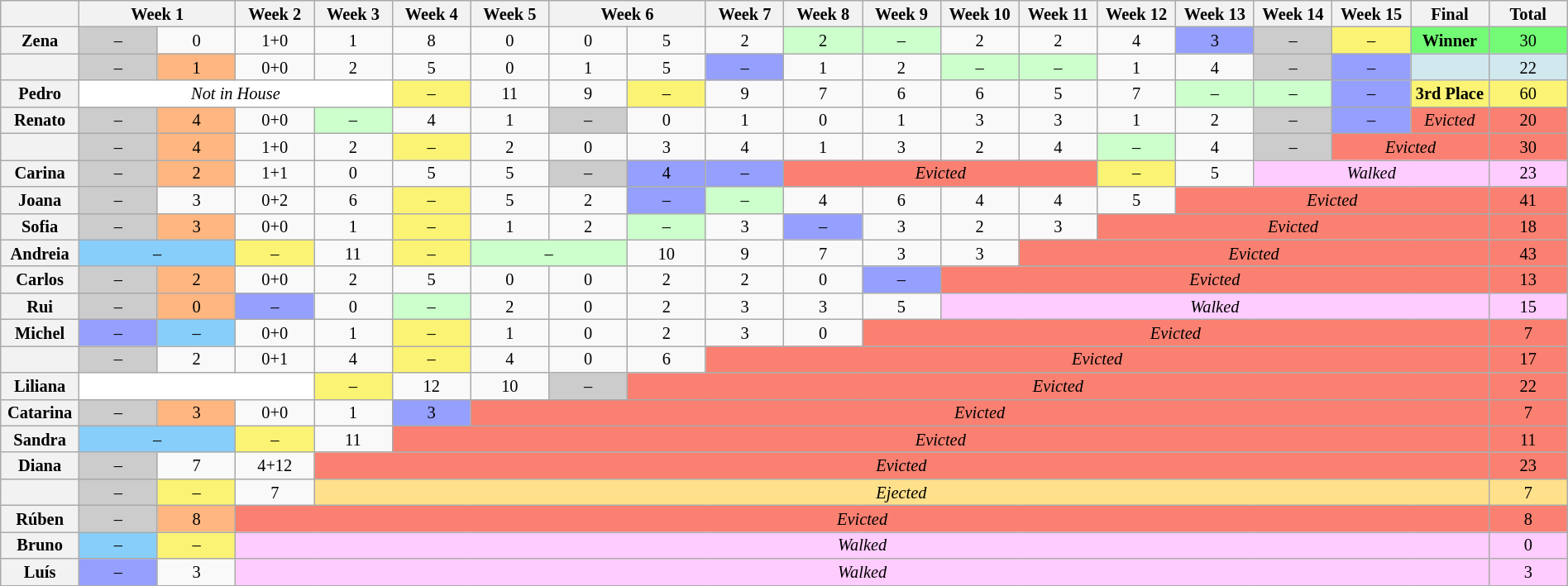<table class="wikitable" style="font-size:85%; text-align:center; line-height:15px; width:100%;">
<tr>
<th style="width: 5%;"></th>
<th style="width: 5%;" colspan="2">Week 1</th>
<th style="width: 5%;">Week 2</th>
<th style="width: 5%;">Week 3</th>
<th style="width: 5%;">Week 4</th>
<th style="width: 5%;">Week 5</th>
<th style="width: 5%;" colspan="2">Week 6</th>
<th style="width: 5%;">Week 7</th>
<th style="width: 5%;">Week 8</th>
<th style="width: 5%;">Week 9</th>
<th style="width: 5%;">Week 10</th>
<th style="width: 5%;">Week 11</th>
<th style="width: 5%;">Week 12</th>
<th style="width: 5%;">Week 13</th>
<th style="width: 5%;">Week 14</th>
<th style="width: 5%;">Week 15</th>
<th style="width: 5%;">Final</th>
<th style="width: 5%;">Total</th>
</tr>
<tr>
<th>Zena</th>
<td style="background:#ccc">–</td>
<td>0</td>
<td>1+0</td>
<td>1</td>
<td>8</td>
<td>0</td>
<td>0</td>
<td>5</td>
<td>2</td>
<td style="background-color: #cfc;">2</td>
<td style="background-color: #cfc;">–</td>
<td>2</td>
<td>2</td>
<td>4</td>
<td style="background:#959ffd">3</td>
<td style="background:#ccc">–</td>
<td style="background:#fbf373">–</td>
<td style="background: #73FB76"><strong>Winner</strong></td>
<td style="background: #73FB76">30</td>
</tr>
<tr>
<th></th>
<td style="background:#ccc">–</td>
<td style="background:#FFB680">1</td>
<td>0+0</td>
<td>2</td>
<td>5</td>
<td>0</td>
<td>1</td>
<td>5</td>
<td style="background:#959ffd">–</td>
<td>1</td>
<td>2</td>
<td style="background-color: #cfc;">–</td>
<td style="background-color: #cfc;">–</td>
<td>1</td>
<td>4</td>
<td style="background:#ccc">–</td>
<td style="background:#959ffd">–</td>
<td style="background: #D1E8EF"><strong></strong></td>
<td style="background: #D1E8EF">22</td>
</tr>
<tr>
<th>Pedro</th>
<td colspan="4" style="background-color:white;"><em>Not in House</em></td>
<td style="background:#FBF373;">–</td>
<td>11</td>
<td>9</td>
<td style="background:#fbf373">–</td>
<td>9</td>
<td>7</td>
<td>6</td>
<td>6</td>
<td>5</td>
<td>7</td>
<td style="background-color: #cfc;">–</td>
<td style="background-color: #cfc;">–</td>
<td style="background:#959ffd">–</td>
<td style="background: #FBF373"><strong>3rd Place</strong></td>
<td style="background: #FBF373">60</td>
</tr>
<tr>
<th>Renato</th>
<td style="background:#ccc">–</td>
<td style="background:#FFB680">4</td>
<td>0+0</td>
<td style="background-color: #cfc;">–</td>
<td>4</td>
<td>1</td>
<td style="background:#ccc">–</td>
<td>0</td>
<td>1</td>
<td>0</td>
<td>1</td>
<td>3</td>
<td>3</td>
<td>1</td>
<td>2</td>
<td style="background:#ccc">–</td>
<td style="background:#959ffd">–</td>
<td style="background-color: salmon"><em>Evicted</em></td>
<td style="background-color: salmon">20</td>
</tr>
<tr>
<th></th>
<td style="width:5%; background:#ccc">–</td>
<td style="width:5%; background:#FFB680">4</td>
<td>1+0</td>
<td>2</td>
<td style="background:#fbf373">–</td>
<td>2</td>
<td style="width:5%">0</td>
<td style="width:5%">3</td>
<td>4</td>
<td>1</td>
<td>3</td>
<td>2</td>
<td>4</td>
<td style="background-color: #cfc;">–</td>
<td>4</td>
<td style="background:#ccc">–</td>
<td colspan="2" style="background-color: salmon"><em>Evicted</em></td>
<td style="background-color: salmon">30</td>
</tr>
<tr>
<th>Carina</th>
<td style="background:#ccc">–</td>
<td style="background:#FFB680">2</td>
<td>1+1</td>
<td>0</td>
<td>5</td>
<td>5</td>
<td style="background:#ccc">–</td>
<td style="background:#959ffd">4</td>
<td style="background:#959ffd">–</td>
<td colspan="4" style="background-color: salmon"><em>Evicted</em></td>
<td style="background:#fbf373">–</td>
<td>5</td>
<td colspan="3" style="background:#fcf"><em>Walked</em></td>
<td style="background:#fcf">23</td>
</tr>
<tr>
<th>Joana</th>
<td style="background:#ccc">–</td>
<td>3</td>
<td>0+2</td>
<td>6</td>
<td style="background:#fbf373">–</td>
<td>5</td>
<td>2</td>
<td style="background:#959ffd">–</td>
<td style="background-color: #cfc;">–</td>
<td>4</td>
<td>6</td>
<td>4</td>
<td>4</td>
<td>5</td>
<td colspan="4" style="background-color: salmon"><em>Evicted</em></td>
<td style="background-color: salmon">41</td>
</tr>
<tr>
<th>Sofia</th>
<td style="background:#ccc">–</td>
<td style="background:#FFB680">3</td>
<td>0+0</td>
<td>1</td>
<td style="background:#fbf373">–</td>
<td>1</td>
<td>2</td>
<td style="background-color: #cfc;">–</td>
<td>3</td>
<td style="background:#959ffd">–</td>
<td>3</td>
<td>2</td>
<td>3</td>
<td colspan="5" style="background-color: salmon"><em>Evicted</em></td>
<td style="background-color: salmon">18</td>
</tr>
<tr>
<th>Andreia</th>
<td style="background:#87cefa" colspan="2">–</td>
<td style="background:#fbf373">–</td>
<td>11</td>
<td style="background:#fbf373">–</td>
<td style="background-color: #cfc;" colspan="2">–</td>
<td>10</td>
<td>9</td>
<td>7</td>
<td>3</td>
<td>3</td>
<td colspan="6" style="background-color: salmon"><em>Evicted</em></td>
<td style="background-color: salmon">43</td>
</tr>
<tr>
<th>Carlos</th>
<td style="background:#ccc">–</td>
<td style="background:#FFB680">2</td>
<td>0+0</td>
<td>2</td>
<td>5</td>
<td>0</td>
<td>0</td>
<td>2</td>
<td>2</td>
<td>0</td>
<td style="background:#959ffd">–</td>
<td colspan="7" style="background-color: salmon"><em>Evicted</em></td>
<td style="background-color: salmon">13</td>
</tr>
<tr>
<th>Rui</th>
<td style="background:#ccc">–</td>
<td style="background:#FFB680">0</td>
<td style="background:#959ffd">–</td>
<td>0</td>
<td style="background-color: #cfc;">–</td>
<td>2</td>
<td>0</td>
<td>2</td>
<td>3</td>
<td>3</td>
<td>5</td>
<td colspan="7" style="background:#fcf"><em>Walked</em></td>
<td style="background:#fcf">15</td>
</tr>
<tr>
<th>Michel</th>
<td style="background:#959ffd">–</td>
<td style="background:#87cefa">–</td>
<td>0+0</td>
<td>1</td>
<td style="background:#fbf373">–</td>
<td>1</td>
<td>0</td>
<td>2</td>
<td>3</td>
<td>0</td>
<td colspan="8" style="background-color: salmon"><em>Evicted</em></td>
<td style="background-color: salmon">7</td>
</tr>
<tr>
<th></th>
<td style="background:#ccc">–</td>
<td>2</td>
<td>0+1</td>
<td>4</td>
<td style="background:#fbf373">–</td>
<td>4</td>
<td>0</td>
<td>6</td>
<td colspan="10" style="background-color: salmon"><em>Evicted</em></td>
<td style="background-color: salmon">17</td>
</tr>
<tr>
<th>Liliana</th>
<td colspan="3" style="background-color:white;"><em></em></td>
<td style="background:#FBF373;">–</td>
<td>12</td>
<td>10</td>
<td style="background:#ccc">–</td>
<td colspan="11" style="background-color: salmon"><em>Evicted</em></td>
<td style="background-color: salmon">22</td>
</tr>
<tr>
<th>Catarina</th>
<td style="background:#ccc">–</td>
<td style="background:#FFB680">3</td>
<td>0+0</td>
<td>1</td>
<td style="background:#959ffd">3</td>
<td colspan="13" style="background-color: salmon"><em>Evicted</em></td>
<td style="background-color: salmon">7</td>
</tr>
<tr>
<th>Sandra</th>
<td style="background:#87cefa" colspan="2">–</td>
<td style="background:#fbf373">–</td>
<td>11</td>
<td colspan="14" style="background-color: salmon"><em>Evicted</em></td>
<td style="background-color: salmon">11</td>
</tr>
<tr>
<th>Diana</th>
<td style="background:#ccc">–</td>
<td>7</td>
<td>4+12</td>
<td colspan="15" style="background-color: salmon"><em>Evicted</em></td>
<td style="background-color: salmon">23</td>
</tr>
<tr>
<th></th>
<td style="background:#ccc">–</td>
<td style="background:#fbf373">–</td>
<td>7</td>
<td colspan="15" style="background-color: #FFE08B"><em>Ejected</em></td>
<td style="background-color: #FFE08B">7</td>
</tr>
<tr>
<th>Rúben</th>
<td style="background:#ccc">–</td>
<td style="background:#FFB680">8</td>
<td colspan="16" style="background-color: salmon"><em>Evicted</em></td>
<td style="background-color: salmon">8</td>
</tr>
<tr>
<th>Bruno</th>
<td style="background:#87cefa">–</td>
<td style="background:#fbf373">–</td>
<td colspan="16" style="background:#fcf"><em>Walked</em></td>
<td style="background:#fcf">0</td>
</tr>
<tr>
<th>Luís</th>
<td style="background:#959ffd">–</td>
<td>3</td>
<td colspan="16" style="background:#fcf"><em>Walked</em></td>
<td style="background:#fcf">3</td>
</tr>
</table>
